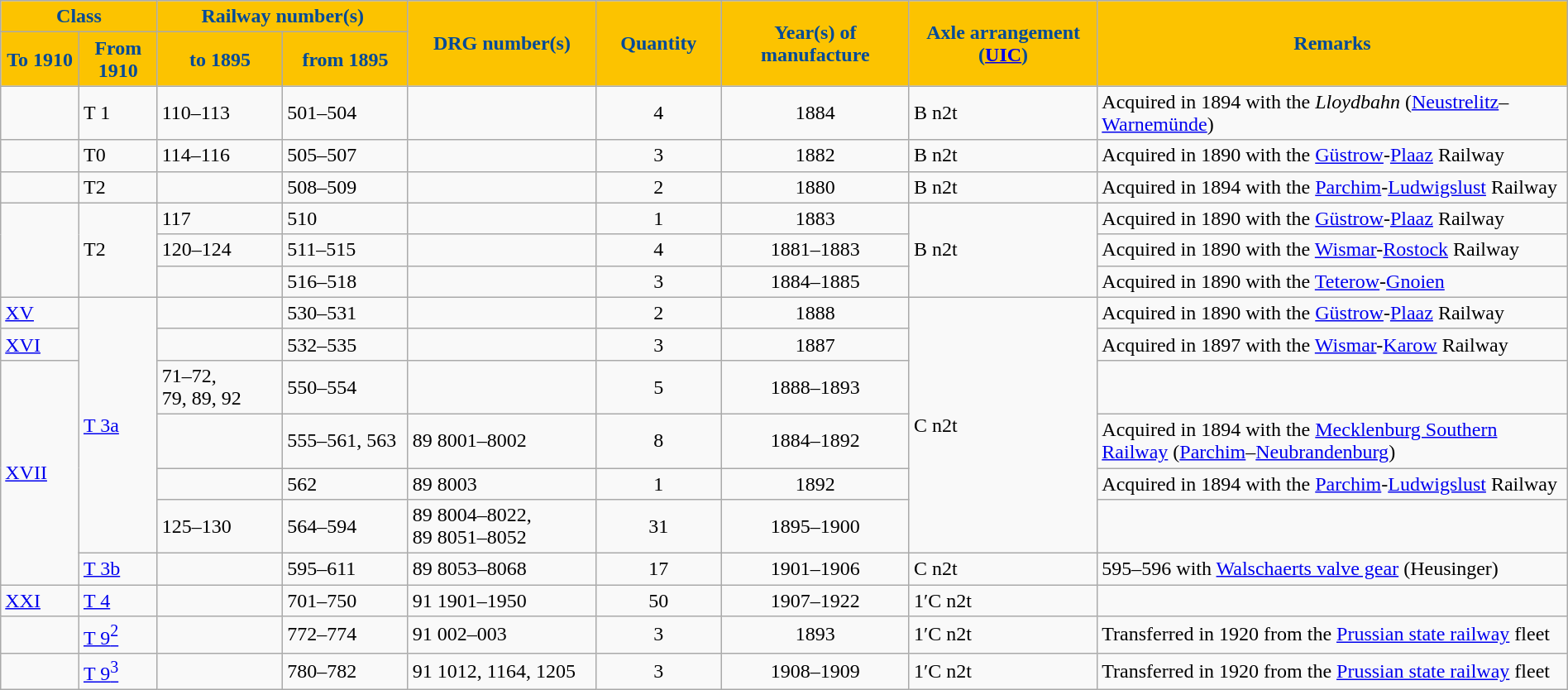<table class="wikitable"  width="100%">
<tr>
<th colspan="2" style="color:#004a99; background:#fcc300" width="10%">Class</th>
<th style="color:#004a99; background:#fcc300" width="16%" colspan="2">Railway number(s)</th>
<th style="color:#004a99; background:#fcc300" width="12%" rowspan="2">DRG number(s)</th>
<th style="color:#004a99; background:#fcc300" width="8%"  rowspan="2">Quantity</th>
<th style="color:#004a99; background:#fcc300" width="12%" rowspan="2">Year(s) of manufacture</th>
<th style="color:#004a99; background:#fcc300" width="12%" rowspan="2">Axle arrangement (<a href='#'>UIC</a>)</th>
<th style="color:#004a99; background:#fcc300" width="30%" rowspan="2">Remarks</th>
</tr>
<tr>
<th style="color:#004a99; background:#fcc300" width="5%">To 1910</th>
<th style="color:#004a99; background:#fcc300" width="5%">From 1910</th>
<th style="color:#004a99; background:#fcc300" width="8%">to 1895</th>
<th style="color:#004a99; background:#fcc300" width="8%">from 1895</th>
</tr>
<tr>
<td></td>
<td>T 1</td>
<td>110–113</td>
<td>501–504</td>
<td></td>
<td align="center">4</td>
<td align="center">1884</td>
<td>B n2t</td>
<td>Acquired in 1894 with the <em>Lloydbahn</em> (<a href='#'>Neustrelitz</a>–<a href='#'>Warnemünde</a>)</td>
</tr>
<tr>
<td></td>
<td>T0</td>
<td>114–116</td>
<td>505–507</td>
<td></td>
<td align="center">3</td>
<td align="center">1882</td>
<td>B n2t</td>
<td>Acquired in 1890 with the <a href='#'>Güstrow</a>-<a href='#'>Plaaz</a> Railway</td>
</tr>
<tr>
<td></td>
<td>T2</td>
<td></td>
<td>508–509</td>
<td></td>
<td align="center">2</td>
<td align="center">1880</td>
<td>B n2t</td>
<td>Acquired in 1894 with the <a href='#'>Parchim</a>-<a href='#'>Ludwigslust</a> Railway</td>
</tr>
<tr>
<td rowspan="3"></td>
<td rowspan="3">T2</td>
<td>117</td>
<td>510</td>
<td></td>
<td align="center">1</td>
<td align="center">1883</td>
<td rowspan="3">B n2t</td>
<td>Acquired in 1890 with the <a href='#'>Güstrow</a>-<a href='#'>Plaaz</a> Railway</td>
</tr>
<tr>
<td>120–124</td>
<td>511–515</td>
<td></td>
<td align="center">4</td>
<td align="center">1881–1883</td>
<td>Acquired in 1890 with the <a href='#'>Wismar</a>-<a href='#'>Rostock</a> Railway</td>
</tr>
<tr>
<td></td>
<td>516–518</td>
<td></td>
<td align="center">3</td>
<td align="center">1884–1885</td>
<td>Acquired in 1890 with the <a href='#'>Teterow</a>-<a href='#'>Gnoien</a></td>
</tr>
<tr>
<td><a href='#'>XV</a></td>
<td rowspan="6"><a href='#'>T 3a</a></td>
<td></td>
<td>530–531</td>
<td></td>
<td align="center">2</td>
<td align="center">1888</td>
<td rowspan="6">C n2t</td>
<td>Acquired in 1890 with the <a href='#'>Güstrow</a>-<a href='#'>Plaaz</a> Railway</td>
</tr>
<tr>
<td><a href='#'>XVI</a></td>
<td></td>
<td>532–535</td>
<td></td>
<td align="center">3</td>
<td align="center">1887</td>
<td>Acquired in 1897 with the <a href='#'>Wismar</a>-<a href='#'>Karow</a> Railway</td>
</tr>
<tr>
<td rowspan="5"><a href='#'>XVII</a></td>
<td>71–72, <br>79, 89, 92</td>
<td>550–554</td>
<td></td>
<td align="center">5</td>
<td align="center">1888–1893</td>
<td></td>
</tr>
<tr>
<td></td>
<td>555–561, 563</td>
<td>89 8001–8002</td>
<td align="center">8</td>
<td align="center">1884–1892</td>
<td>Acquired in 1894 with the <a href='#'>Mecklenburg Southern Railway</a> (<a href='#'>Parchim</a>–<a href='#'>Neubrandenburg</a>)</td>
</tr>
<tr>
<td></td>
<td>562</td>
<td>89 8003</td>
<td align="center">1</td>
<td align="center">1892</td>
<td>Acquired in 1894 with the <a href='#'>Parchim</a>-<a href='#'>Ludwigslust</a> Railway</td>
</tr>
<tr>
<td>125–130</td>
<td>564–594</td>
<td>89 8004–8022, <br>89 8051–8052</td>
<td align="center">31</td>
<td align="center">1895–1900</td>
<td></td>
</tr>
<tr>
<td><a href='#'>T 3b</a></td>
<td></td>
<td>595–611</td>
<td>89 8053–8068</td>
<td align="center">17</td>
<td align="center">1901–1906</td>
<td>C n2t</td>
<td>595–596 with <a href='#'>Walschaerts valve gear</a> (Heusinger)</td>
</tr>
<tr>
<td><a href='#'>XXI</a></td>
<td><a href='#'>T 4</a></td>
<td></td>
<td>701–750</td>
<td>91 1901–1950</td>
<td align="center">50</td>
<td align="center">1907–1922</td>
<td>1′C n2t</td>
<td></td>
</tr>
<tr>
<td></td>
<td><a href='#'>T 9<sup>2</sup></a></td>
<td></td>
<td>772–774</td>
<td>91 002–003</td>
<td align="center">3</td>
<td align="center">1893</td>
<td>1′C n2t</td>
<td>Transferred in 1920 from the <a href='#'>Prussian state railway</a> fleet</td>
</tr>
<tr>
<td></td>
<td><a href='#'>T 9<sup>3</sup></a></td>
<td></td>
<td>780–782</td>
<td>91 1012, 1164, 1205</td>
<td align="center">3</td>
<td align="center">1908–1909</td>
<td>1′C n2t</td>
<td>Transferred in 1920 from the <a href='#'>Prussian state railway</a> fleet</td>
</tr>
</table>
